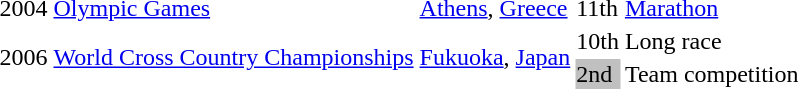<table>
<tr>
<td>2004</td>
<td><a href='#'>Olympic Games</a></td>
<td><a href='#'>Athens</a>, <a href='#'>Greece</a></td>
<td>11th</td>
<td><a href='#'>Marathon</a></td>
</tr>
<tr>
<td rowspan=2>2006</td>
<td rowspan=2><a href='#'>World Cross Country Championships</a></td>
<td rowspan=2><a href='#'>Fukuoka</a>, <a href='#'>Japan</a></td>
<td>10th</td>
<td>Long race</td>
</tr>
<tr>
<td bgcolor="silver">2nd</td>
<td>Team competition</td>
</tr>
<tr>
</tr>
</table>
